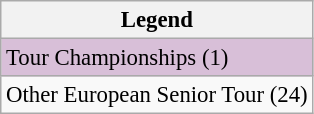<table class="wikitable" style="font-size:95%;">
<tr>
<th>Legend</th>
</tr>
<tr style="background:thistle;">
<td>Tour Championships (1)</td>
</tr>
<tr>
<td>Other European Senior Tour (24)</td>
</tr>
</table>
